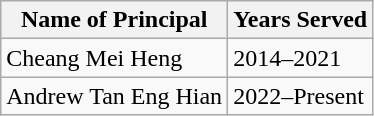<table class="wikitable">
<tr>
<th>Name of Principal</th>
<th>Years Served</th>
</tr>
<tr>
<td>Cheang Mei Heng</td>
<td>2014–2021</td>
</tr>
<tr>
<td>Andrew Tan Eng Hian</td>
<td>2022–Present</td>
</tr>
</table>
